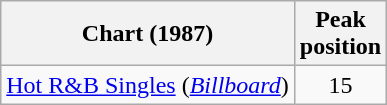<table class="wikitable sortable">
<tr>
<th>Chart (1987)</th>
<th>Peak<br>position</th>
</tr>
<tr>
<td><a href='#'>Hot R&B Singles</a> (<em><a href='#'>Billboard</a></em>)</td>
<td style="text-align:center;">15</td>
</tr>
</table>
